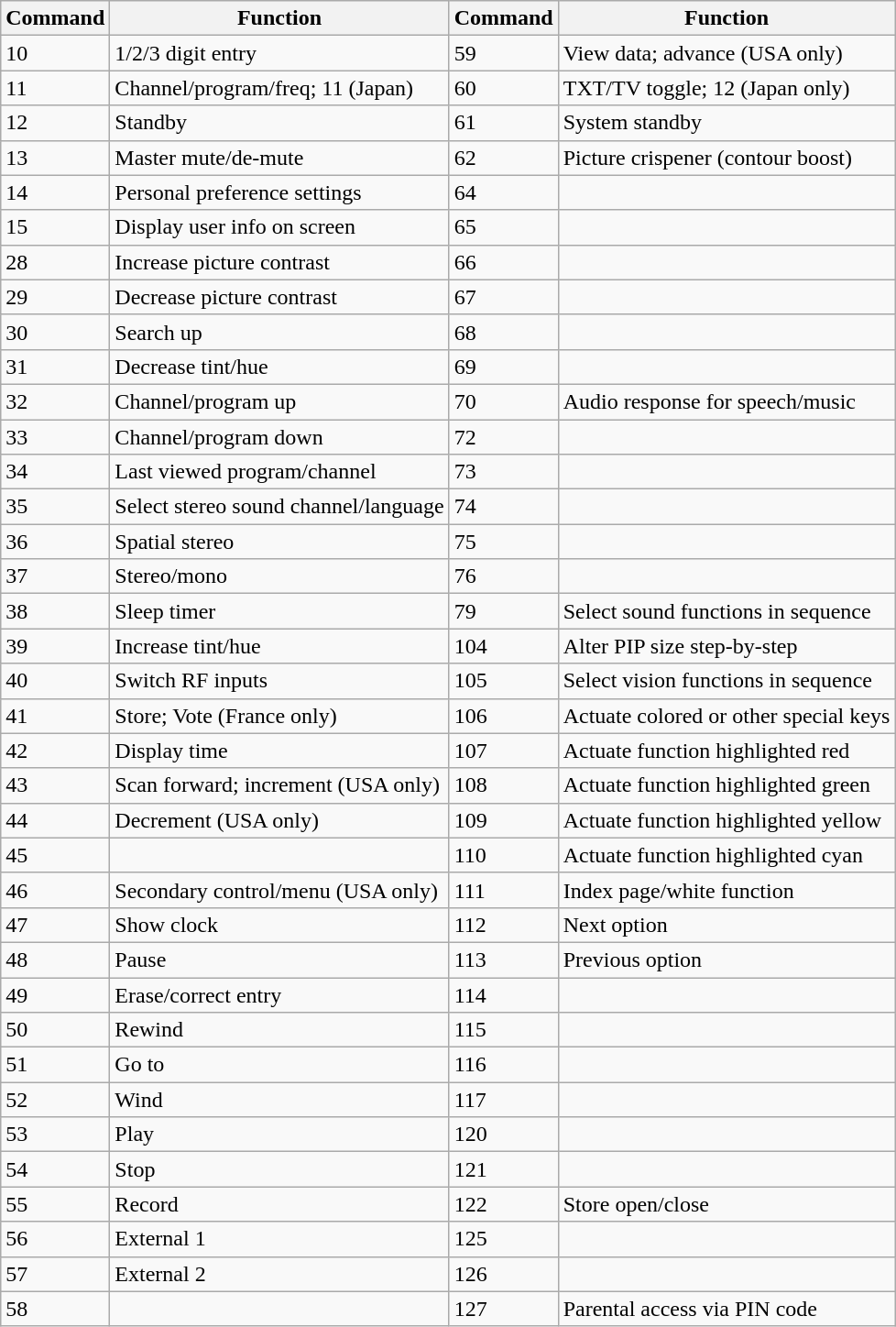<table class="wikitable" border="1">
<tr>
<th>Command</th>
<th>Function</th>
<th>Command</th>
<th>Function</th>
</tr>
<tr>
<td>10</td>
<td>1/2/3 digit entry</td>
<td>59</td>
<td>View data; advance (USA only)</td>
</tr>
<tr>
<td>11</td>
<td>Channel/program/freq; 11 (Japan)</td>
<td>60</td>
<td>TXT/TV toggle; 12 (Japan only)</td>
</tr>
<tr>
<td>12</td>
<td>Standby</td>
<td>61</td>
<td>System standby</td>
</tr>
<tr>
<td>13</td>
<td>Master mute/de-mute</td>
<td>62</td>
<td>Picture crispener (contour boost)</td>
</tr>
<tr>
<td>14</td>
<td>Personal preference settings</td>
<td>64</td>
<td></td>
</tr>
<tr>
<td>15</td>
<td>Display user info on screen</td>
<td>65</td>
<td></td>
</tr>
<tr>
<td>28</td>
<td>Increase picture contrast</td>
<td>66</td>
<td></td>
</tr>
<tr>
<td>29</td>
<td>Decrease picture contrast</td>
<td>67</td>
<td></td>
</tr>
<tr>
<td>30</td>
<td>Search up</td>
<td>68</td>
<td></td>
</tr>
<tr>
<td>31</td>
<td>Decrease tint/hue</td>
<td>69</td>
<td></td>
</tr>
<tr>
<td>32</td>
<td>Channel/program up</td>
<td>70</td>
<td>Audio response for speech/music</td>
</tr>
<tr>
<td>33</td>
<td>Channel/program down</td>
<td>72</td>
<td></td>
</tr>
<tr>
<td>34</td>
<td>Last viewed program/channel</td>
<td>73</td>
<td></td>
</tr>
<tr>
<td>35</td>
<td>Select stereo sound channel/language</td>
<td>74</td>
<td></td>
</tr>
<tr>
<td>36</td>
<td>Spatial stereo</td>
<td>75</td>
<td></td>
</tr>
<tr>
<td>37</td>
<td>Stereo/mono</td>
<td>76</td>
<td></td>
</tr>
<tr>
<td>38</td>
<td>Sleep timer</td>
<td>79</td>
<td>Select sound functions in sequence</td>
</tr>
<tr>
<td>39</td>
<td>Increase tint/hue</td>
<td>104</td>
<td>Alter PIP size step-by-step</td>
</tr>
<tr>
<td>40</td>
<td>Switch RF inputs</td>
<td>105</td>
<td>Select vision functions in sequence</td>
</tr>
<tr>
<td>41</td>
<td>Store; Vote (France only)</td>
<td>106</td>
<td>Actuate colored or other special keys</td>
</tr>
<tr>
<td>42</td>
<td>Display time</td>
<td>107</td>
<td>Actuate function highlighted red</td>
</tr>
<tr>
<td>43</td>
<td>Scan forward; increment (USA only)</td>
<td>108</td>
<td>Actuate function highlighted green</td>
</tr>
<tr>
<td>44</td>
<td>Decrement (USA only)</td>
<td>109</td>
<td>Actuate function highlighted yellow</td>
</tr>
<tr>
<td>45</td>
<td></td>
<td>110</td>
<td>Actuate function highlighted cyan</td>
</tr>
<tr>
<td>46</td>
<td>Secondary control/menu (USA only)</td>
<td>111</td>
<td>Index page/white function</td>
</tr>
<tr>
<td>47</td>
<td>Show clock</td>
<td>112</td>
<td>Next option</td>
</tr>
<tr>
<td>48</td>
<td>Pause</td>
<td>113</td>
<td>Previous option</td>
</tr>
<tr>
<td>49</td>
<td>Erase/correct entry</td>
<td>114</td>
<td></td>
</tr>
<tr>
<td>50</td>
<td>Rewind</td>
<td>115</td>
<td></td>
</tr>
<tr>
<td>51</td>
<td>Go to</td>
<td>116</td>
<td></td>
</tr>
<tr>
<td>52</td>
<td>Wind</td>
<td>117</td>
<td></td>
</tr>
<tr>
<td>53</td>
<td>Play</td>
<td>120</td>
<td></td>
</tr>
<tr>
<td>54</td>
<td>Stop</td>
<td>121</td>
<td></td>
</tr>
<tr>
<td>55</td>
<td>Record</td>
<td>122</td>
<td>Store open/close</td>
</tr>
<tr>
<td>56</td>
<td>External 1</td>
<td>125</td>
<td></td>
</tr>
<tr>
<td>57</td>
<td>External 2</td>
<td>126</td>
<td></td>
</tr>
<tr>
<td>58</td>
<td></td>
<td>127</td>
<td>Parental access via PIN code</td>
</tr>
</table>
